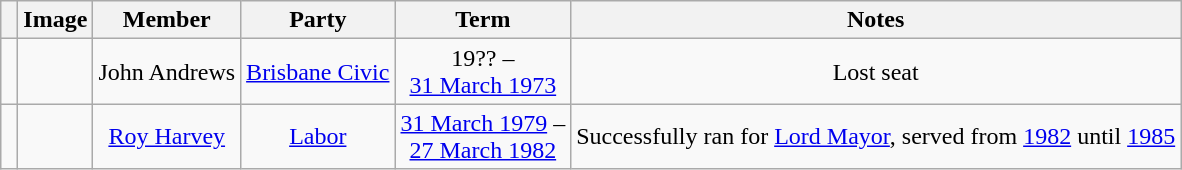<table class="wikitable" style="text-align:center">
<tr>
<th></th>
<th>Image</th>
<th>Member</th>
<th>Party</th>
<th>Term</th>
<th>Notes</th>
</tr>
<tr>
<td> </td>
<td></td>
<td>John Andrews</td>
<td><a href='#'>Brisbane Civic</a></td>
<td>19?? –<br> <a href='#'>31 March 1973</a></td>
<td>Lost seat</td>
</tr>
<tr>
<td> </td>
<td></td>
<td><a href='#'>Roy Harvey</a> <br> </td>
<td><a href='#'>Labor</a></td>
<td><a href='#'>31 March 1979</a> –<br> <a href='#'>27 March 1982</a></td>
<td>Successfully ran for <a href='#'>Lord Mayor</a>, served from <a href='#'>1982</a> until <a href='#'>1985</a></td>
</tr>
</table>
